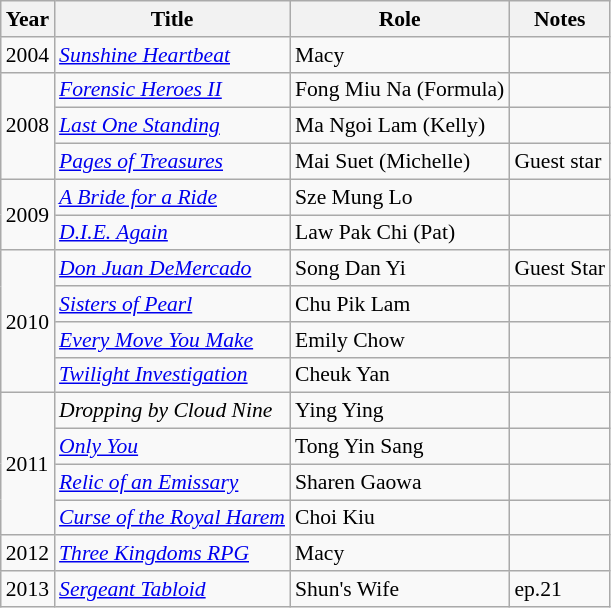<table class="wikitable" style="font-size: 90%;">
<tr>
<th>Year</th>
<th>Title</th>
<th>Role</th>
<th>Notes</th>
</tr>
<tr>
<td>2004</td>
<td><em><a href='#'>Sunshine Heartbeat</a></em></td>
<td>Macy</td>
<td></td>
</tr>
<tr>
<td rowspan="3">2008</td>
<td><em><a href='#'>Forensic Heroes II</a></em></td>
<td>Fong Miu Na (Formula)</td>
<td></td>
</tr>
<tr>
<td><em><a href='#'>Last One Standing</a></em></td>
<td>Ma Ngoi Lam (Kelly)</td>
<td></td>
</tr>
<tr>
<td><em><a href='#'>Pages of Treasures</a></em></td>
<td>Mai Suet (Michelle)</td>
<td>Guest star</td>
</tr>
<tr>
<td rowspan="2">2009</td>
<td><em><a href='#'>A Bride for a Ride</a></em></td>
<td>Sze Mung Lo</td>
<td></td>
</tr>
<tr>
<td><em><a href='#'>D.I.E. Again</a></em></td>
<td>Law Pak Chi (Pat)</td>
<td></td>
</tr>
<tr>
<td rowspan=4>2010</td>
<td><em><a href='#'>Don Juan DeMercado</a></em></td>
<td>Song Dan Yi</td>
<td>Guest Star</td>
</tr>
<tr>
<td><em><a href='#'>Sisters of Pearl</a></em></td>
<td>Chu Pik Lam</td>
<td></td>
</tr>
<tr>
<td><em><a href='#'>Every Move You Make</a></em></td>
<td>Emily Chow</td>
<td></td>
</tr>
<tr>
<td><em><a href='#'>Twilight Investigation</a></em></td>
<td>Cheuk Yan</td>
<td></td>
</tr>
<tr>
<td rowspan=4>2011</td>
<td><em>Dropping by Cloud Nine</em></td>
<td>Ying Ying</td>
<td></td>
</tr>
<tr>
<td><em><a href='#'>Only You</a></em></td>
<td>Tong Yin Sang</td>
<td></td>
</tr>
<tr>
<td><em><a href='#'>Relic of an Emissary</a></em></td>
<td>Sharen Gaowa</td>
<td></td>
</tr>
<tr>
<td><em><a href='#'>Curse of the Royal Harem</a></em></td>
<td>Choi Kiu</td>
<td></td>
</tr>
<tr>
<td>2012</td>
<td><em><a href='#'>Three Kingdoms RPG</a></em></td>
<td>Macy</td>
<td></td>
</tr>
<tr>
<td>2013</td>
<td><em><a href='#'>Sergeant Tabloid</a></em></td>
<td>Shun's Wife</td>
<td>ep.21</td>
</tr>
</table>
